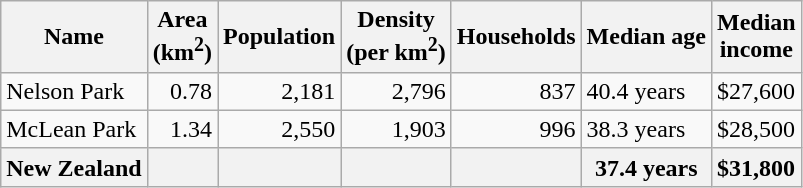<table class="wikitable">
<tr>
<th>Name</th>
<th>Area<br>(km<sup>2</sup>)</th>
<th>Population</th>
<th>Density<br>(per km<sup>2</sup>)</th>
<th>Households</th>
<th>Median age</th>
<th>Median<br>income</th>
</tr>
<tr>
<td>Nelson Park</td>
<td style="text-align:right;">0.78</td>
<td style="text-align:right;">2,181</td>
<td style="text-align:right;">2,796</td>
<td style="text-align:right;">837</td>
<td>40.4 years</td>
<td>$27,600</td>
</tr>
<tr>
<td>McLean Park</td>
<td style="text-align:right;">1.34</td>
<td style="text-align:right;">2,550</td>
<td style="text-align:right;">1,903</td>
<td style="text-align:right;">996</td>
<td>38.3 years</td>
<td>$28,500</td>
</tr>
<tr>
<th>New Zealand</th>
<th></th>
<th></th>
<th></th>
<th></th>
<th>37.4 years</th>
<th style="text-align:left;">$31,800</th>
</tr>
</table>
